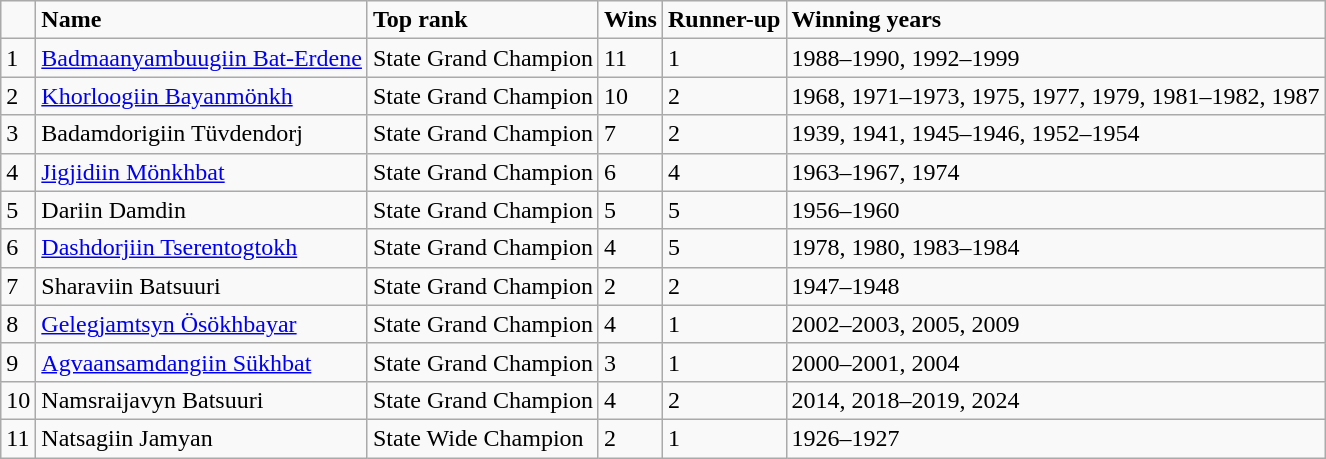<table class="wikitable">
<tr>
<td></td>
<td><strong>Name</strong></td>
<td><strong>Top rank</strong></td>
<td><strong>Wins</strong></td>
<td><strong>Runner-up</strong></td>
<td><strong>Winning years</strong></td>
</tr>
<tr>
<td>1</td>
<td><a href='#'>Badmaanyambuugiin Bat-Erdene</a></td>
<td>State Grand Champion</td>
<td>11</td>
<td>1</td>
<td>1988–1990, 1992–1999</td>
</tr>
<tr>
<td>2</td>
<td><a href='#'>Khorloogiin Bayanmönkh</a></td>
<td>State Grand Champion</td>
<td>10</td>
<td>2</td>
<td>1968, 1971–1973, 1975, 1977, 1979, 1981–1982, 1987</td>
</tr>
<tr>
<td>3</td>
<td>Badamdorigiin Tüvdendorj</td>
<td>State Grand Champion</td>
<td>7</td>
<td>2</td>
<td>1939, 1941, 1945–1946, 1952–1954</td>
</tr>
<tr>
<td>4</td>
<td><a href='#'>Jigjidiin Mönkhbat</a></td>
<td>State Grand Champion</td>
<td>6</td>
<td>4</td>
<td>1963–1967, 1974</td>
</tr>
<tr>
<td>5</td>
<td>Dariin Damdin</td>
<td>State Grand Champion</td>
<td>5</td>
<td>5</td>
<td>1956–1960</td>
</tr>
<tr>
<td>6</td>
<td><a href='#'>Dashdorjiin Tserentogtokh</a></td>
<td>State Grand Champion</td>
<td>4</td>
<td>5</td>
<td>1978, 1980, 1983–1984</td>
</tr>
<tr>
<td>7</td>
<td>Sharaviin Batsuuri</td>
<td>State Grand Champion</td>
<td>2</td>
<td>2</td>
<td>1947–1948</td>
</tr>
<tr>
<td>8</td>
<td><a href='#'>Gelegjamtsyn Ösökhbayar</a></td>
<td>State Grand Champion</td>
<td>4</td>
<td>1</td>
<td>2002–2003, 2005, 2009</td>
</tr>
<tr>
<td>9</td>
<td><a href='#'>Agvaansamdangiin Sükhbat</a></td>
<td>State Grand Champion</td>
<td>3</td>
<td>1</td>
<td>2000–2001, 2004</td>
</tr>
<tr>
<td>10</td>
<td>Namsraijavyn Batsuuri</td>
<td>State Grand Champion</td>
<td>4</td>
<td>2</td>
<td>2014, 2018–2019, 2024</td>
</tr>
<tr>
<td>11</td>
<td>Natsagiin Jamyan</td>
<td>State Wide Champion</td>
<td>2</td>
<td>1</td>
<td>1926–1927</td>
</tr>
</table>
